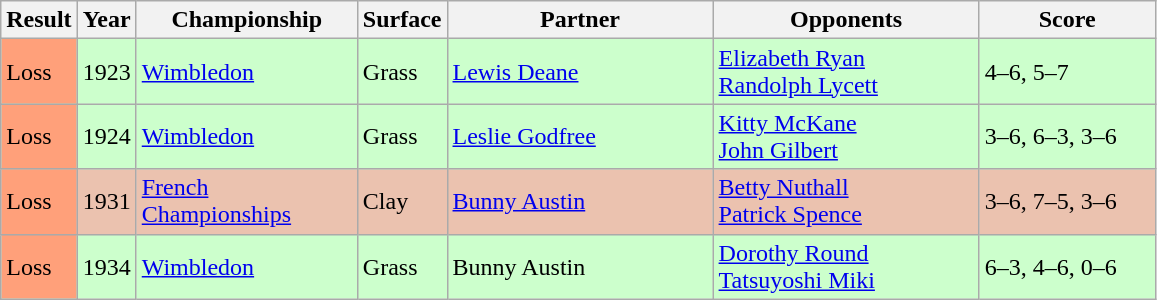<table class="sortable wikitable">
<tr>
<th style="width:40px">Result</th>
<th style="width:30px">Year</th>
<th style="width:140px">Championship</th>
<th style="width:50px">Surface</th>
<th style="width:170px">Partner</th>
<th style="width:170px">Opponents</th>
<th style="width:110px" class="unsortable">Score</th>
</tr>
<tr style="background:#cfc;">
<td style="background:#ffa07a;">Loss</td>
<td>1923</td>
<td><a href='#'>Wimbledon</a></td>
<td>Grass</td>
<td> <a href='#'>Lewis Deane</a></td>
<td> <a href='#'>Elizabeth Ryan</a> <br>  <a href='#'>Randolph Lycett</a></td>
<td>4–6, 5–7</td>
</tr>
<tr style="background:#cfc;">
<td style="background:#ffa07a;">Loss</td>
<td>1924</td>
<td><a href='#'>Wimbledon</a></td>
<td>Grass</td>
<td> <a href='#'>Leslie Godfree</a></td>
<td> <a href='#'>Kitty McKane</a> <br>  <a href='#'>John Gilbert</a></td>
<td>3–6, 6–3, 3–6</td>
</tr>
<tr style="background:#ebc2af;">
<td style="background:#ffa07a;">Loss</td>
<td>1931</td>
<td><a href='#'>French Championships</a></td>
<td>Clay</td>
<td> <a href='#'>Bunny Austin</a></td>
<td> <a href='#'>Betty Nuthall</a> <br>  <a href='#'>Patrick Spence</a></td>
<td>3–6, 7–5, 3–6</td>
</tr>
<tr style="background:#cfc;">
<td style="background:#ffa07a;">Loss</td>
<td>1934</td>
<td><a href='#'>Wimbledon</a></td>
<td>Grass</td>
<td> Bunny Austin</td>
<td> <a href='#'>Dorothy Round</a> <br>  <a href='#'>Tatsuyoshi Miki</a></td>
<td>6–3, 4–6, 0–6</td>
</tr>
</table>
